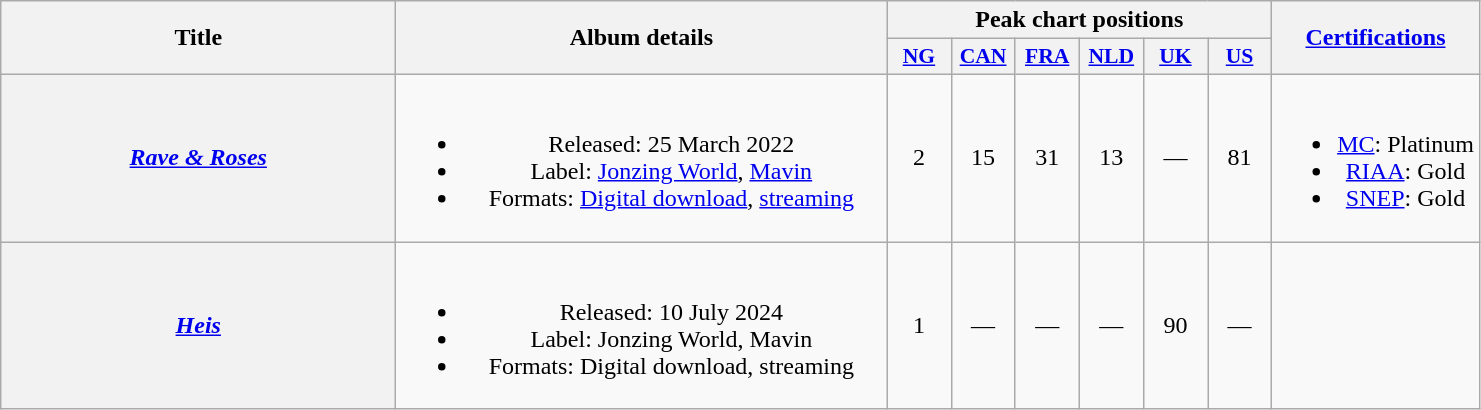<table class="wikitable plainrowheaders" style="text-align:center;">
<tr>
<th scope="col" rowspan="2" style="width:16em;">Title</th>
<th scope="col" rowspan="2" style="width:20em;">Album details</th>
<th colspan="6">Peak chart positions</th>
<th scope="col" rowspan="2"><a href='#'>Certifications</a></th>
</tr>
<tr>
<th scope="col" style="width:2.5em;font-size:90%;"><a href='#'>NG</a><br></th>
<th scope="col" style="width:2.5em;font-size:90%;"><a href='#'>CAN</a><br></th>
<th scope="col" style="width:2.5em;font-size:90%;"><a href='#'>FRA</a><br></th>
<th scope="col" style="width:2.5em;font-size:90%;"><a href='#'>NLD</a><br></th>
<th scope="col" style="width:2.5em;font-size:90%;"><a href='#'>UK</a><br></th>
<th scope="col" style="width:2.5em;font-size:90%;"><a href='#'>US</a><br></th>
</tr>
<tr>
<th scope="row"><em><a href='#'>Rave & Roses</a></em></th>
<td><br><ul><li>Released: 25 March 2022</li><li>Label: <a href='#'>Jonzing World</a>, <a href='#'>Mavin</a></li><li>Formats: <a href='#'>Digital download</a>, <a href='#'>streaming</a></li></ul></td>
<td>2</td>
<td>15</td>
<td>31</td>
<td>13</td>
<td>—</td>
<td>81</td>
<td><br><ul><li><a href='#'>MC</a>: Platinum</li><li><a href='#'>RIAA</a>: Gold</li><li><a href='#'>SNEP</a>: Gold</li></ul></td>
</tr>
<tr>
<th scope="row"><em><a href='#'>Heis</a></em></th>
<td><br><ul><li>Released: 10 July 2024</li><li>Label: Jonzing World, Mavin</li><li>Formats: Digital download, streaming</li></ul></td>
<td>1</td>
<td>—</td>
<td>—</td>
<td>—</td>
<td>90</td>
<td>—</td>
<td></td>
</tr>
</table>
